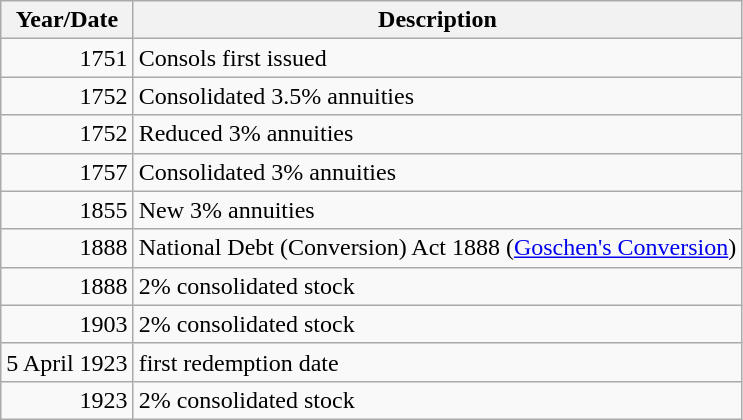<table class="wikitable">
<tr>
<th>Year/Date</th>
<th>Description</th>
</tr>
<tr>
<td style="text-align:right">1751</td>
<td>Consols first issued</td>
</tr>
<tr>
<td style="text-align:right">1752</td>
<td>Consolidated 3.5% annuities</td>
</tr>
<tr>
<td style="text-align:right">1752</td>
<td>Reduced 3% annuities</td>
</tr>
<tr>
<td style="text-align:right">1757</td>
<td>Consolidated 3% annuities</td>
</tr>
<tr>
<td style="text-align:right">1855</td>
<td>New 3% annuities</td>
</tr>
<tr>
<td style="text-align:right">1888</td>
<td>National Debt (Conversion) Act 1888 (<a href='#'>Goschen's Conversion</a>)</td>
</tr>
<tr>
<td style="text-align:right">1888</td>
<td>2% consolidated stock</td>
</tr>
<tr>
<td style="text-align:right">1903</td>
<td>2% consolidated stock</td>
</tr>
<tr>
<td style="text-align:right">5 April 1923</td>
<td>first redemption date</td>
</tr>
<tr>
<td style="text-align:right">1923</td>
<td>2% consolidated stock</td>
</tr>
</table>
